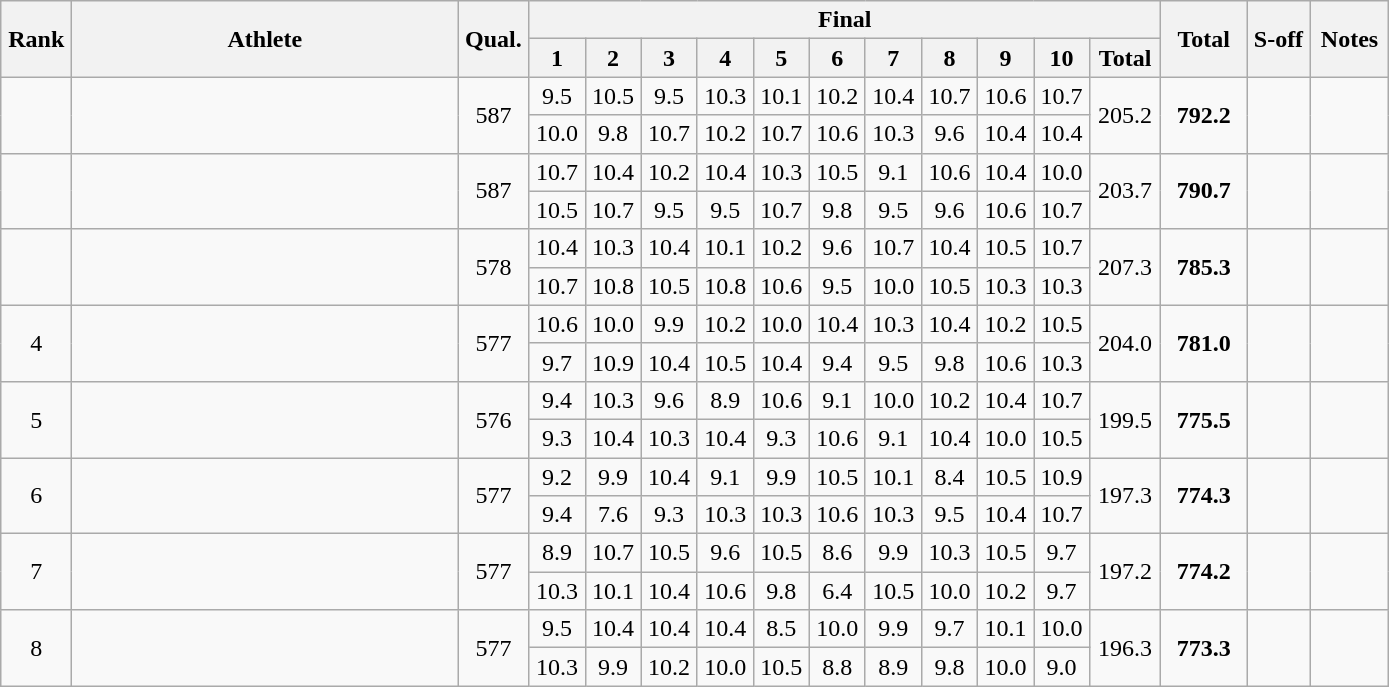<table class="wikitable" style="text-align:center">
<tr>
<th rowspan=2 width=40>Rank</th>
<th rowspan=2 width=250>Athlete</th>
<th rowspan=2 width=40>Qual.</th>
<th colspan=11>Final</th>
<th rowspan=2 width=50>Total</th>
<th rowspan=2 width=35>S-off</th>
<th rowspan=2 width=45>Notes</th>
</tr>
<tr>
<th width=30>1</th>
<th width=30>2</th>
<th width=30>3</th>
<th width=30>4</th>
<th width=30>5</th>
<th width=30>6</th>
<th width=30>7</th>
<th width=30>8</th>
<th width=30>9</th>
<th width=30>10</th>
<th width=40>Total</th>
</tr>
<tr>
<td rowspan=2></td>
<td rowspan=2 align=left></td>
<td rowspan=2>587</td>
<td>9.5</td>
<td>10.5</td>
<td>9.5</td>
<td>10.3</td>
<td>10.1</td>
<td>10.2</td>
<td>10.4</td>
<td>10.7</td>
<td>10.6</td>
<td>10.7</td>
<td rowspan=2>205.2</td>
<td rowspan=2><strong>792.2</strong></td>
<td rowspan=2></td>
<td rowspan=2></td>
</tr>
<tr>
<td>10.0</td>
<td>9.8</td>
<td>10.7</td>
<td>10.2</td>
<td>10.7</td>
<td>10.6</td>
<td>10.3</td>
<td>9.6</td>
<td>10.4</td>
<td>10.4</td>
</tr>
<tr>
<td rowspan=2></td>
<td rowspan=2 align=left></td>
<td rowspan=2>587</td>
<td>10.7</td>
<td>10.4</td>
<td>10.2</td>
<td>10.4</td>
<td>10.3</td>
<td>10.5</td>
<td>9.1</td>
<td>10.6</td>
<td>10.4</td>
<td>10.0</td>
<td rowspan=2>203.7</td>
<td rowspan=2><strong>790.7</strong></td>
<td rowspan=2></td>
<td rowspan=2></td>
</tr>
<tr>
<td>10.5</td>
<td>10.7</td>
<td>9.5</td>
<td>9.5</td>
<td>10.7</td>
<td>9.8</td>
<td>9.5</td>
<td>9.6</td>
<td>10.6</td>
<td>10.7</td>
</tr>
<tr>
<td rowspan=2></td>
<td rowspan=2 align=left></td>
<td rowspan=2>578</td>
<td>10.4</td>
<td>10.3</td>
<td>10.4</td>
<td>10.1</td>
<td>10.2</td>
<td>9.6</td>
<td>10.7</td>
<td>10.4</td>
<td>10.5</td>
<td>10.7</td>
<td rowspan=2>207.3</td>
<td rowspan=2><strong>785.3</strong></td>
<td rowspan=2></td>
<td rowspan=2></td>
</tr>
<tr>
<td>10.7</td>
<td>10.8</td>
<td>10.5</td>
<td>10.8</td>
<td>10.6</td>
<td>9.5</td>
<td>10.0</td>
<td>10.5</td>
<td>10.3</td>
<td>10.3</td>
</tr>
<tr>
<td rowspan=2>4</td>
<td rowspan=2 align=left></td>
<td rowspan=2>577</td>
<td>10.6</td>
<td>10.0</td>
<td>9.9</td>
<td>10.2</td>
<td>10.0</td>
<td>10.4</td>
<td>10.3</td>
<td>10.4</td>
<td>10.2</td>
<td>10.5</td>
<td rowspan=2>204.0</td>
<td rowspan=2><strong>781.0</strong></td>
<td rowspan=2></td>
<td rowspan=2></td>
</tr>
<tr>
<td>9.7</td>
<td>10.9</td>
<td>10.4</td>
<td>10.5</td>
<td>10.4</td>
<td>9.4</td>
<td>9.5</td>
<td>9.8</td>
<td>10.6</td>
<td>10.3</td>
</tr>
<tr>
<td rowspan=2>5</td>
<td rowspan=2 align=left></td>
<td rowspan=2>576</td>
<td>9.4</td>
<td>10.3</td>
<td>9.6</td>
<td>8.9</td>
<td>10.6</td>
<td>9.1</td>
<td>10.0</td>
<td>10.2</td>
<td>10.4</td>
<td>10.7</td>
<td rowspan=2>199.5</td>
<td rowspan=2><strong>775.5</strong></td>
<td rowspan=2></td>
<td rowspan=2></td>
</tr>
<tr>
<td>9.3</td>
<td>10.4</td>
<td>10.3</td>
<td>10.4</td>
<td>9.3</td>
<td>10.6</td>
<td>9.1</td>
<td>10.4</td>
<td>10.0</td>
<td>10.5</td>
</tr>
<tr>
<td rowspan=2>6</td>
<td rowspan=2 align=left></td>
<td rowspan=2>577</td>
<td>9.2</td>
<td>9.9</td>
<td>10.4</td>
<td>9.1</td>
<td>9.9</td>
<td>10.5</td>
<td>10.1</td>
<td>8.4</td>
<td>10.5</td>
<td>10.9</td>
<td rowspan=2>197.3</td>
<td rowspan=2><strong>774.3</strong></td>
<td rowspan=2></td>
<td rowspan=2></td>
</tr>
<tr>
<td>9.4</td>
<td>7.6</td>
<td>9.3</td>
<td>10.3</td>
<td>10.3</td>
<td>10.6</td>
<td>10.3</td>
<td>9.5</td>
<td>10.4</td>
<td>10.7</td>
</tr>
<tr>
<td rowspan=2>7</td>
<td rowspan=2 align=left></td>
<td rowspan=2>577</td>
<td>8.9</td>
<td>10.7</td>
<td>10.5</td>
<td>9.6</td>
<td>10.5</td>
<td>8.6</td>
<td>9.9</td>
<td>10.3</td>
<td>10.5</td>
<td>9.7</td>
<td rowspan=2>197.2</td>
<td rowspan=2><strong>774.2</strong></td>
<td rowspan=2></td>
<td rowspan=2></td>
</tr>
<tr>
<td>10.3</td>
<td>10.1</td>
<td>10.4</td>
<td>10.6</td>
<td>9.8</td>
<td>6.4</td>
<td>10.5</td>
<td>10.0</td>
<td>10.2</td>
<td>9.7</td>
</tr>
<tr>
<td rowspan=2>8</td>
<td rowspan=2 align=left></td>
<td rowspan=2>577</td>
<td>9.5</td>
<td>10.4</td>
<td>10.4</td>
<td>10.4</td>
<td>8.5</td>
<td>10.0</td>
<td>9.9</td>
<td>9.7</td>
<td>10.1</td>
<td>10.0</td>
<td rowspan=2>196.3</td>
<td rowspan=2><strong>773.3</strong></td>
<td rowspan=2></td>
<td rowspan=2></td>
</tr>
<tr>
<td>10.3</td>
<td>9.9</td>
<td>10.2</td>
<td>10.0</td>
<td>10.5</td>
<td>8.8</td>
<td>8.9</td>
<td>9.8</td>
<td>10.0</td>
<td>9.0</td>
</tr>
</table>
